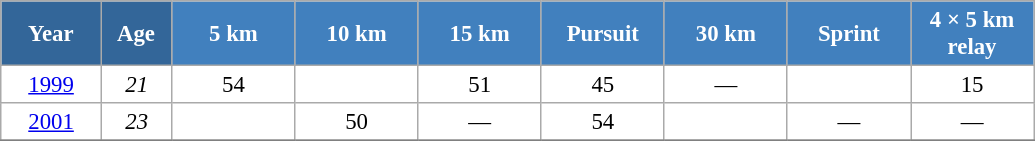<table class="wikitable" style="font-size:95%; text-align:center; border:grey solid 1px; border-collapse:collapse; background:#ffffff;">
<tr>
<th style="background-color:#369; color:white; width:60px;"> Year </th>
<th style="background-color:#369; color:white; width:40px;"> Age </th>
<th style="background-color:#4180be; color:white; width:75px;"> 5 km </th>
<th style="background-color:#4180be; color:white; width:75px;"> 10 km </th>
<th style="background-color:#4180be; color:white; width:75px;"> 15 km </th>
<th style="background-color:#4180be; color:white; width:75px;"> Pursuit </th>
<th style="background-color:#4180be; color:white; width:75px;"> 30 km </th>
<th style="background-color:#4180be; color:white; width:75px;"> Sprint </th>
<th style="background-color:#4180be; color:white; width:75px;"> 4 × 5 km <br> relay </th>
</tr>
<tr>
<td><a href='#'>1999</a></td>
<td><em>21</em></td>
<td>54</td>
<td></td>
<td>51</td>
<td>45</td>
<td>—</td>
<td></td>
<td>15</td>
</tr>
<tr>
<td><a href='#'>2001</a></td>
<td><em>23</em></td>
<td></td>
<td>50</td>
<td>—</td>
<td>54</td>
<td></td>
<td>—</td>
<td>—</td>
</tr>
<tr>
</tr>
</table>
